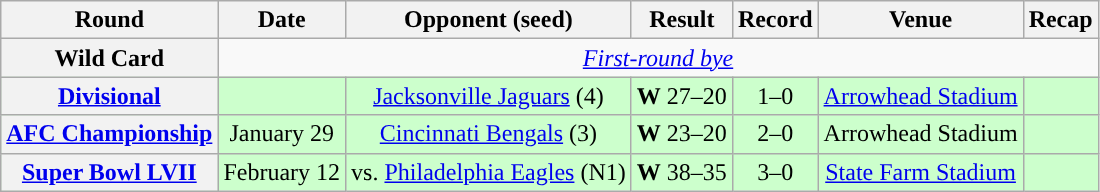<table class="wikitable" style="text-align:center">
<tr>
<th>Round</th>
<th>Date</th>
<th>Opponent (seed)</th>
<th>Result</th>
<th>Record</th>
<th>Venue</th>
<th>Recap</th>
</tr>
<tr>
<th>Wild Card</th>
<td colspan="6"><em><a href='#'>First-round bye</a></em></td>
</tr>
<tr style="background:#cfc">
<th><a href='#'>Divisional</a></th>
<td></td>
<td><a href='#'>Jacksonville Jaguars</a> (4)</td>
<td><strong>W</strong> 27–20</td>
<td>1–0</td>
<td><a href='#'>Arrowhead Stadium</a></td>
<td></td>
</tr>
<tr style="background:#cfc">
<th><a href='#'>AFC Championship</a></th>
<td>January 29</td>
<td><a href='#'>Cincinnati Bengals</a> (3)</td>
<td><strong>W</strong> 23–20</td>
<td>2–0</td>
<td>Arrowhead Stadium</td>
<td></td>
</tr>
<tr style="background:#cfc">
<th><a href='#'>Super Bowl LVII</a></th>
<td>February 12</td>
<td>vs. <a href='#'>Philadelphia Eagles</a> (N1)</td>
<td><strong>W</strong> 38–35</td>
<td>3–0</td>
<td><a href='#'>State Farm Stadium</a></td>
<td></td>
</tr>
</table>
